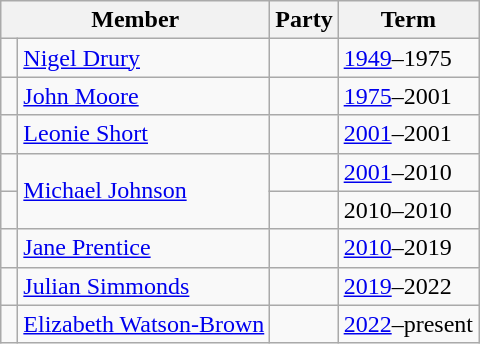<table class="wikitable">
<tr>
<th colspan="2">Member</th>
<th>Party</th>
<th>Term</th>
</tr>
<tr>
<td> </td>
<td><a href='#'>Nigel Drury</a></td>
<td></td>
<td><a href='#'>1949</a>–1975</td>
</tr>
<tr>
<td> </td>
<td><a href='#'>John Moore</a></td>
<td></td>
<td><a href='#'>1975</a>–2001</td>
</tr>
<tr>
<td> </td>
<td><a href='#'>Leonie Short</a></td>
<td></td>
<td><a href='#'>2001</a>–2001</td>
</tr>
<tr>
<td> </td>
<td rowspan="2"><a href='#'>Michael Johnson</a></td>
<td></td>
<td><a href='#'>2001</a>–2010</td>
</tr>
<tr>
<td> </td>
<td></td>
<td>2010–2010</td>
</tr>
<tr>
<td> </td>
<td><a href='#'>Jane Prentice</a></td>
<td></td>
<td><a href='#'>2010</a>–2019</td>
</tr>
<tr>
<td> </td>
<td><a href='#'>Julian Simmonds</a></td>
<td></td>
<td><a href='#'>2019</a>–2022</td>
</tr>
<tr>
<td> </td>
<td><a href='#'>Elizabeth Watson-Brown</a></td>
<td></td>
<td><a href='#'>2022</a>–present</td>
</tr>
</table>
